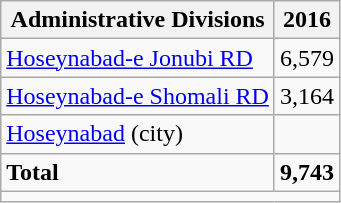<table class="wikitable">
<tr>
<th>Administrative Divisions</th>
<th>2016</th>
</tr>
<tr>
<td><a href='#'>Hoseynabad-e Jonubi RD</a></td>
<td style="text-align: right;">6,579</td>
</tr>
<tr>
<td><a href='#'>Hoseynabad-e Shomali RD</a></td>
<td style="text-align: right;">3,164</td>
</tr>
<tr>
<td><a href='#'>Hoseynabad</a> (city)</td>
<td style="text-align: right;"></td>
</tr>
<tr>
<td><strong>Total</strong></td>
<td style="text-align: right;"><strong>9,743</strong></td>
</tr>
<tr>
<td colspan=2></td>
</tr>
</table>
